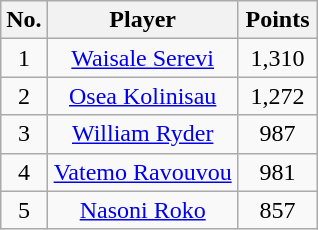<table class="wikitable" style="text-align: center;">
<tr>
<th>No.</th>
<th width=120>Player</th>
<th width=45>Points</th>
</tr>
<tr>
<td>1</td>
<td><a href='#'>Waisale Serevi</a></td>
<td>1,310</td>
</tr>
<tr>
<td>2</td>
<td><a href='#'>Osea Kolinisau</a></td>
<td>1,272</td>
</tr>
<tr>
<td>3</td>
<td><a href='#'>William Ryder</a></td>
<td>987</td>
</tr>
<tr>
<td>4</td>
<td><a href='#'>Vatemo Ravouvou</a></td>
<td>981</td>
</tr>
<tr>
<td>5</td>
<td><a href='#'>Nasoni Roko</a></td>
<td>857</td>
</tr>
</table>
